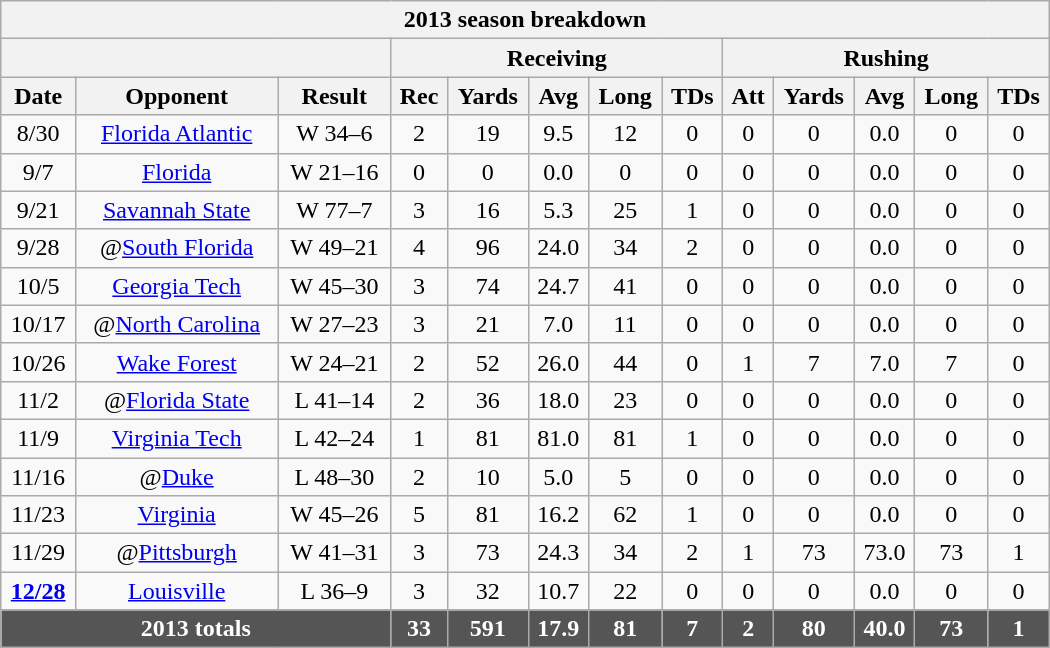<table class="wikitable collapsible collapsed" style="text-align:center; width:700px">
<tr>
<th colspan=13>2013 season breakdown</th>
</tr>
<tr>
<th colspan=3></th>
<th colspan=5>Receiving</th>
<th colspan=5>Rushing</th>
</tr>
<tr>
<th>Date</th>
<th>Opponent</th>
<th>Result</th>
<th>Rec</th>
<th>Yards</th>
<th>Avg</th>
<th>Long</th>
<th>TDs</th>
<th>Att</th>
<th>Yards</th>
<th>Avg</th>
<th>Long</th>
<th>TDs</th>
</tr>
<tr>
<td>8/30</td>
<td><a href='#'>Florida Atlantic</a></td>
<td>W 34–6</td>
<td>2</td>
<td>19</td>
<td>9.5</td>
<td>12</td>
<td>0</td>
<td>0</td>
<td>0</td>
<td>0.0</td>
<td>0</td>
<td>0</td>
</tr>
<tr>
<td>9/7</td>
<td><a href='#'>Florida</a></td>
<td>W 21–16</td>
<td>0</td>
<td>0</td>
<td>0.0</td>
<td>0</td>
<td>0</td>
<td>0</td>
<td>0</td>
<td>0.0</td>
<td>0</td>
<td>0</td>
</tr>
<tr>
<td>9/21</td>
<td><a href='#'>Savannah State</a></td>
<td>W 77–7</td>
<td>3</td>
<td>16</td>
<td>5.3</td>
<td>25</td>
<td>1</td>
<td>0</td>
<td>0</td>
<td>0.0</td>
<td>0</td>
<td>0</td>
</tr>
<tr>
<td>9/28</td>
<td>@<a href='#'>South Florida</a></td>
<td>W 49–21</td>
<td>4</td>
<td>96</td>
<td>24.0</td>
<td>34</td>
<td>2</td>
<td>0</td>
<td>0</td>
<td>0.0</td>
<td>0</td>
<td>0</td>
</tr>
<tr>
<td>10/5</td>
<td><a href='#'>Georgia Tech</a></td>
<td>W 45–30</td>
<td>3</td>
<td>74</td>
<td>24.7</td>
<td>41</td>
<td>0</td>
<td>0</td>
<td>0</td>
<td>0.0</td>
<td>0</td>
<td>0</td>
</tr>
<tr>
<td>10/17</td>
<td>@<a href='#'>North Carolina</a></td>
<td>W 27–23</td>
<td>3</td>
<td>21</td>
<td>7.0</td>
<td>11</td>
<td>0</td>
<td>0</td>
<td>0</td>
<td>0.0</td>
<td>0</td>
<td>0</td>
</tr>
<tr>
<td>10/26</td>
<td><a href='#'>Wake Forest</a></td>
<td>W 24–21</td>
<td>2</td>
<td>52</td>
<td>26.0</td>
<td>44</td>
<td>0</td>
<td>1</td>
<td>7</td>
<td>7.0</td>
<td>7</td>
<td>0</td>
</tr>
<tr>
<td>11/2</td>
<td>@<a href='#'>Florida State</a></td>
<td>L 41–14</td>
<td>2</td>
<td>36</td>
<td>18.0</td>
<td>23</td>
<td>0</td>
<td>0</td>
<td>0</td>
<td>0.0</td>
<td>0</td>
<td>0</td>
</tr>
<tr>
<td>11/9</td>
<td><a href='#'>Virginia Tech</a></td>
<td>L 42–24</td>
<td>1</td>
<td>81</td>
<td>81.0</td>
<td>81</td>
<td>1</td>
<td>0</td>
<td>0</td>
<td>0.0</td>
<td>0</td>
<td>0</td>
</tr>
<tr>
<td>11/16</td>
<td>@<a href='#'>Duke</a></td>
<td>L 48–30</td>
<td>2</td>
<td>10</td>
<td>5.0</td>
<td>5</td>
<td>0</td>
<td>0</td>
<td>0</td>
<td>0.0</td>
<td>0</td>
<td>0</td>
</tr>
<tr>
<td>11/23</td>
<td><a href='#'>Virginia</a></td>
<td>W 45–26</td>
<td>5</td>
<td>81</td>
<td>16.2</td>
<td>62</td>
<td>1</td>
<td>0</td>
<td>0</td>
<td>0.0</td>
<td>0</td>
<td>0</td>
</tr>
<tr>
<td>11/29</td>
<td>@<a href='#'>Pittsburgh</a></td>
<td>W 41–31</td>
<td>3</td>
<td>73</td>
<td>24.3</td>
<td>34</td>
<td>2</td>
<td>1</td>
<td>73</td>
<td>73.0</td>
<td>73</td>
<td>1</td>
</tr>
<tr>
<td><strong><a href='#'>12/28</a></strong></td>
<td><a href='#'>Louisville</a></td>
<td>L 36–9</td>
<td>3</td>
<td>32</td>
<td>10.7</td>
<td>22</td>
<td>0</td>
<td>0</td>
<td>0</td>
<td>0.0</td>
<td>0</td>
<td>0</td>
</tr>
<tr style="background:#555; font-weight:bold; color:white;">
<td colspan=3>2013 totals</td>
<td>33</td>
<td>591</td>
<td>17.9</td>
<td>81</td>
<td>7</td>
<td>2</td>
<td>80</td>
<td>40.0</td>
<td>73</td>
<td>1</td>
</tr>
</table>
